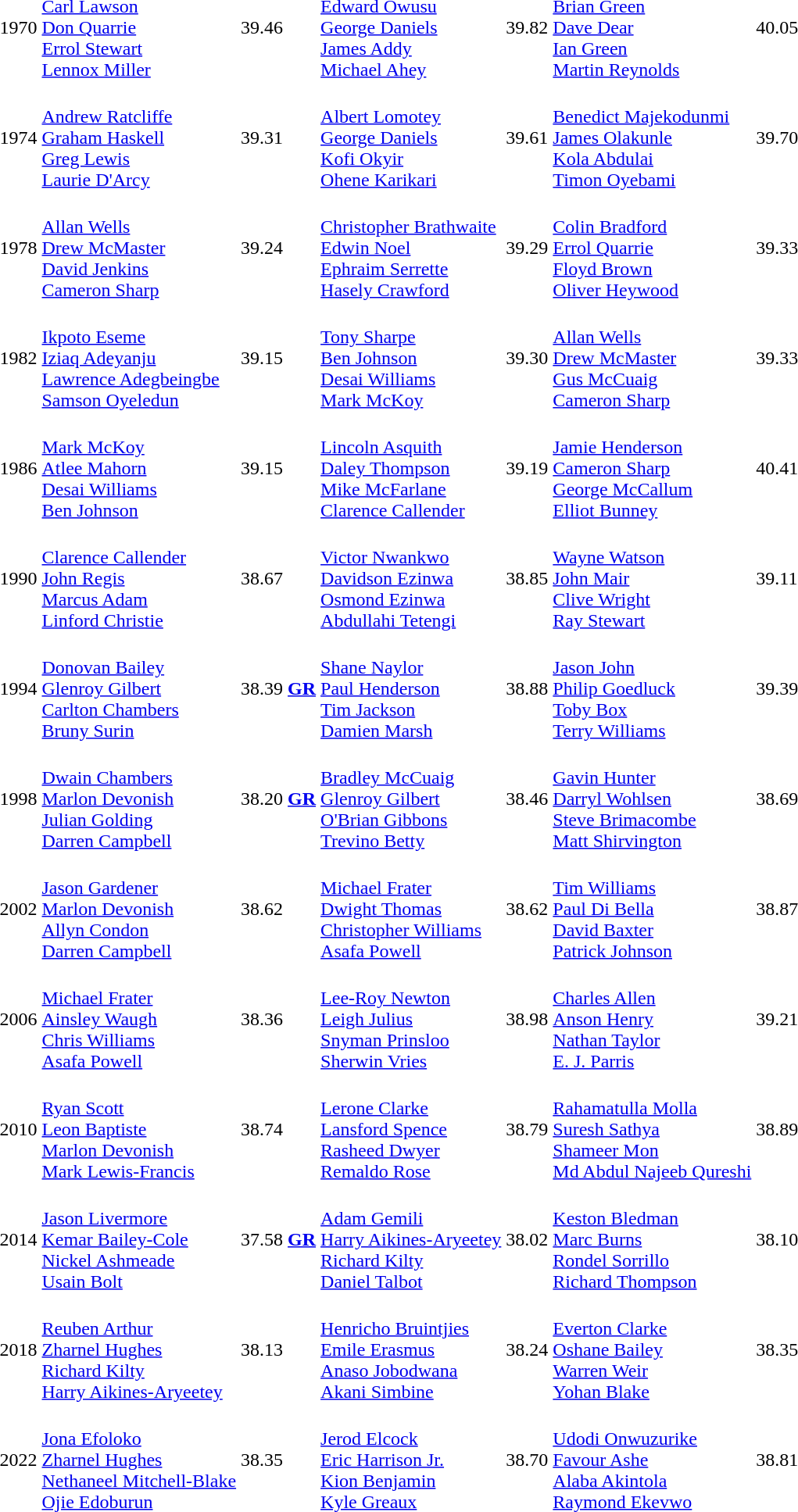<table>
<tr>
<td>1970</td>
<td><br><a href='#'>Carl Lawson</a><br><a href='#'>Don Quarrie</a><br><a href='#'>Errol Stewart</a><br><a href='#'>Lennox Miller</a></td>
<td>39.46</td>
<td><br><a href='#'>Edward Owusu</a><br><a href='#'>George Daniels</a><br><a href='#'>James Addy</a><br><a href='#'>Michael Ahey</a></td>
<td>39.82</td>
<td><br><a href='#'>Brian Green</a><br><a href='#'>Dave Dear</a><br><a href='#'>Ian Green</a><br><a href='#'>Martin Reynolds</a></td>
<td>40.05</td>
</tr>
<tr>
<td>1974</td>
<td><br><a href='#'>Andrew Ratcliffe</a><br><a href='#'>Graham Haskell</a><br><a href='#'>Greg Lewis</a><br><a href='#'>Laurie D'Arcy</a></td>
<td>39.31</td>
<td><br><a href='#'>Albert Lomotey</a><br><a href='#'>George Daniels</a><br><a href='#'>Kofi Okyir</a><br><a href='#'>Ohene Karikari</a></td>
<td>39.61</td>
<td><br><a href='#'>Benedict Majekodunmi</a><br><a href='#'>James Olakunle</a><br><a href='#'>Kola Abdulai</a><br><a href='#'>Timon Oyebami</a></td>
<td>39.70</td>
</tr>
<tr>
<td>1978</td>
<td><br><a href='#'>Allan Wells</a><br><a href='#'>Drew McMaster</a><br><a href='#'>David Jenkins</a><br><a href='#'>Cameron Sharp</a></td>
<td>39.24</td>
<td><br><a href='#'>Christopher Brathwaite</a><br><a href='#'>Edwin Noel</a><br><a href='#'>Ephraim Serrette</a><br><a href='#'>Hasely Crawford</a></td>
<td>39.29</td>
<td><br><a href='#'>Colin Bradford</a><br><a href='#'>Errol Quarrie</a><br><a href='#'>Floyd Brown</a><br><a href='#'>Oliver Heywood</a></td>
<td>39.33</td>
</tr>
<tr>
<td>1982</td>
<td><br><a href='#'>Ikpoto Eseme</a><br><a href='#'>Iziaq Adeyanju</a><br><a href='#'>Lawrence Adegbeingbe</a><br><a href='#'>Samson Oyeledun</a></td>
<td>39.15</td>
<td><br><a href='#'>Tony Sharpe</a><br><a href='#'>Ben Johnson</a><br><a href='#'>Desai Williams</a><br><a href='#'>Mark McKoy</a></td>
<td>39.30</td>
<td><br><a href='#'>Allan Wells</a><br><a href='#'>Drew McMaster</a><br><a href='#'>Gus McCuaig</a><br><a href='#'>Cameron Sharp</a></td>
<td>39.33</td>
</tr>
<tr>
<td>1986</td>
<td><br><a href='#'>Mark McKoy</a><br><a href='#'>Atlee Mahorn</a><br><a href='#'>Desai Williams</a><br><a href='#'>Ben Johnson</a></td>
<td>39.15</td>
<td><br><a href='#'>Lincoln Asquith</a><br><a href='#'>Daley Thompson</a><br><a href='#'>Mike McFarlane</a><br><a href='#'>Clarence Callender</a></td>
<td>39.19</td>
<td><br><a href='#'>Jamie Henderson</a><br><a href='#'>Cameron Sharp</a><br><a href='#'>George McCallum</a><br><a href='#'>Elliot Bunney</a></td>
<td>40.41</td>
</tr>
<tr>
<td>1990</td>
<td><br><a href='#'>Clarence Callender</a><br><a href='#'>John Regis</a><br><a href='#'>Marcus Adam</a><br><a href='#'>Linford Christie</a></td>
<td>38.67</td>
<td><br><a href='#'>Victor Nwankwo</a><br><a href='#'>Davidson Ezinwa</a><br><a href='#'>Osmond Ezinwa</a><br><a href='#'>Abdullahi Tetengi</a></td>
<td>38.85</td>
<td><br><a href='#'>Wayne Watson</a><br><a href='#'>John Mair</a><br><a href='#'>Clive Wright</a><br><a href='#'>Ray Stewart</a></td>
<td>39.11</td>
</tr>
<tr>
<td>1994</td>
<td><br><a href='#'>Donovan Bailey</a><br><a href='#'>Glenroy Gilbert</a><br><a href='#'>Carlton Chambers</a><br><a href='#'>Bruny Surin</a></td>
<td>38.39 <strong><a href='#'>GR</a></strong></td>
<td><br><a href='#'>Shane Naylor</a><br><a href='#'>Paul Henderson</a><br><a href='#'>Tim Jackson</a><br><a href='#'>Damien Marsh</a></td>
<td>38.88</td>
<td><br><a href='#'>Jason John</a><br><a href='#'>Philip Goedluck</a><br><a href='#'>Toby Box</a><br><a href='#'>Terry Williams</a></td>
<td>39.39</td>
</tr>
<tr>
<td>1998</td>
<td><br><a href='#'>Dwain Chambers</a><br><a href='#'>Marlon Devonish</a><br><a href='#'>Julian Golding</a><br><a href='#'>Darren Campbell</a></td>
<td>38.20 <strong><a href='#'>GR</a></strong></td>
<td><br><a href='#'>Bradley McCuaig</a><br><a href='#'>Glenroy Gilbert</a><br><a href='#'>O'Brian Gibbons</a><br><a href='#'>Trevino Betty</a></td>
<td>38.46</td>
<td><br><a href='#'>Gavin Hunter</a><br><a href='#'>Darryl Wohlsen</a><br><a href='#'>Steve Brimacombe</a><br><a href='#'>Matt Shirvington</a></td>
<td>38.69</td>
</tr>
<tr>
<td>2002</td>
<td><br><a href='#'>Jason Gardener</a><br><a href='#'>Marlon Devonish</a><br><a href='#'>Allyn Condon</a><br><a href='#'>Darren Campbell</a></td>
<td>38.62</td>
<td><br><a href='#'>Michael Frater</a><br><a href='#'>Dwight Thomas</a><br><a href='#'>Christopher Williams</a><br><a href='#'>Asafa Powell</a></td>
<td>38.62</td>
<td><br><a href='#'>Tim Williams</a><br><a href='#'>Paul Di Bella</a><br><a href='#'>David Baxter</a><br><a href='#'>Patrick Johnson</a></td>
<td>38.87</td>
</tr>
<tr>
<td>2006</td>
<td><br><a href='#'>Michael Frater</a><br><a href='#'>Ainsley Waugh</a><br><a href='#'>Chris Williams</a><br><a href='#'>Asafa Powell</a></td>
<td>38.36</td>
<td><br><a href='#'>Lee-Roy Newton</a><br><a href='#'>Leigh Julius</a><br><a href='#'>Snyman Prinsloo</a><br><a href='#'>Sherwin Vries</a></td>
<td>38.98</td>
<td><br><a href='#'>Charles Allen</a><br><a href='#'>Anson Henry</a><br><a href='#'>Nathan Taylor</a><br><a href='#'>E. J. Parris</a></td>
<td>39.21</td>
</tr>
<tr>
<td>2010</td>
<td><br><a href='#'>Ryan Scott</a><br><a href='#'>Leon Baptiste</a><br><a href='#'>Marlon Devonish</a><br><a href='#'>Mark Lewis-Francis</a></td>
<td>38.74</td>
<td><br><a href='#'>Lerone Clarke</a><br><a href='#'>Lansford Spence</a><br><a href='#'>Rasheed Dwyer</a><br><a href='#'>Remaldo Rose</a></td>
<td>38.79</td>
<td><br><a href='#'>Rahamatulla Molla</a><br><a href='#'>Suresh Sathya</a><br><a href='#'>Shameer Mon</a><br><a href='#'>Md Abdul Najeeb Qureshi</a></td>
<td>38.89</td>
</tr>
<tr>
<td>2014</td>
<td><br><a href='#'>Jason Livermore</a><br><a href='#'>Kemar Bailey-Cole</a><br><a href='#'>Nickel Ashmeade</a><br><a href='#'>Usain Bolt</a></td>
<td>37.58 <strong><a href='#'>GR</a></strong></td>
<td><br><a href='#'>Adam Gemili</a><br><a href='#'>Harry Aikines-Aryeetey</a><br><a href='#'>Richard Kilty</a><br><a href='#'>Daniel Talbot</a></td>
<td>38.02</td>
<td><br><a href='#'>Keston Bledman</a><br><a href='#'>Marc Burns</a><br><a href='#'>Rondel Sorrillo</a><br><a href='#'>Richard Thompson</a></td>
<td>38.10</td>
</tr>
<tr>
<td>2018</td>
<td><br><a href='#'>Reuben Arthur</a><br><a href='#'>Zharnel Hughes</a><br><a href='#'>Richard Kilty</a><br><a href='#'>Harry Aikines-Aryeetey</a></td>
<td>38.13</td>
<td><br><a href='#'>Henricho Bruintjies</a><br><a href='#'>Emile Erasmus</a><br><a href='#'>Anaso Jobodwana</a><br><a href='#'>Akani Simbine</a></td>
<td>38.24</td>
<td><br><a href='#'>Everton Clarke</a><br><a href='#'>Oshane Bailey</a><br><a href='#'>Warren Weir</a><br><a href='#'>Yohan Blake</a></td>
<td>38.35</td>
</tr>
<tr>
<td>2022</td>
<td><br><a href='#'>Jona Efoloko</a><br><a href='#'>Zharnel Hughes</a><br><a href='#'>Nethaneel Mitchell-Blake</a><br><a href='#'>Ojie Edoburun</a></td>
<td>38.35</td>
<td><br><a href='#'>Jerod Elcock</a><br><a href='#'>Eric Harrison Jr.</a><br><a href='#'>Kion Benjamin</a><br><a href='#'>Kyle Greaux</a></td>
<td>38.70</td>
<td><br><a href='#'>Udodi Onwuzurike</a><br><a href='#'>Favour Ashe</a><br><a href='#'>Alaba Akintola</a><br><a href='#'>Raymond Ekevwo</a></td>
<td>38.81</td>
</tr>
</table>
